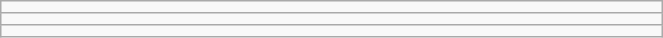<table class="wikitable" style=" text-align:center; font-size:110%;" width="35%">
<tr>
<td></td>
</tr>
<tr>
<td></td>
</tr>
<tr>
<td></td>
</tr>
</table>
